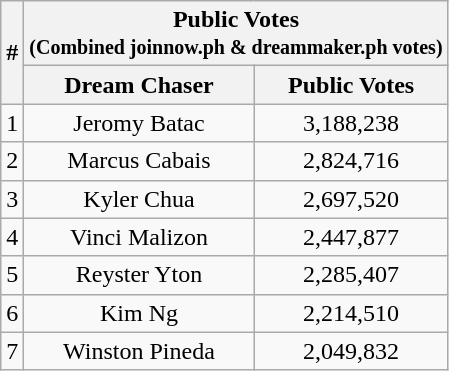<table class="wikitable" style="text-align:center;">
<tr>
<th rowspan="2">#</th>
<th colspan="2">Public Votes<br><small>(Combined joinnow.ph & dreammaker.ph votes)</small></th>
</tr>
<tr>
<th>Dream Chaser</th>
<th>Public Votes</th>
</tr>
<tr>
<td>1</td>
<td>Jeromy Batac</td>
<td>3,188,238</td>
</tr>
<tr>
<td>2</td>
<td>Marcus Cabais</td>
<td>2,824,716</td>
</tr>
<tr>
<td>3</td>
<td>Kyler Chua</td>
<td>2,697,520</td>
</tr>
<tr>
<td>4</td>
<td>Vinci Malizon</td>
<td>2,447,877</td>
</tr>
<tr>
<td>5</td>
<td>Reyster Yton</td>
<td>2,285,407</td>
</tr>
<tr>
<td>6</td>
<td>Kim Ng</td>
<td>2,214,510</td>
</tr>
<tr>
<td>7</td>
<td>Winston Pineda</td>
<td>2,049,832</td>
</tr>
</table>
